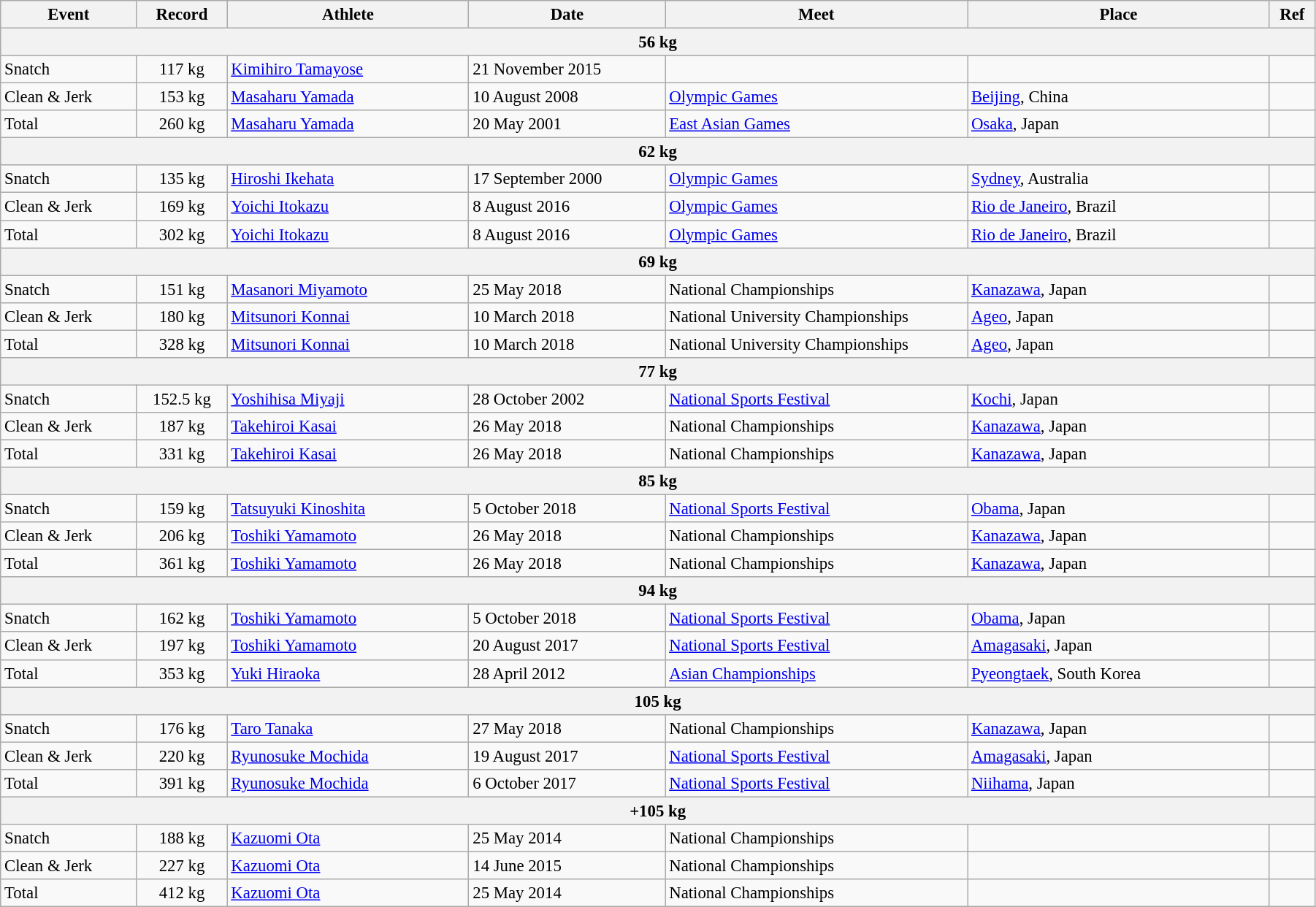<table class="wikitable" style="font-size:95%; width: 95%;">
<tr>
<th width=9%>Event</th>
<th width=6%>Record</th>
<th width=16%>Athlete</th>
<th width=13%>Date</th>
<th width=20%>Meet</th>
<th width=20%>Place</th>
<th width=3%>Ref</th>
</tr>
<tr bgcolor="#DDDDDD">
<th colspan="7">56 kg</th>
</tr>
<tr>
<td>Snatch</td>
<td align="center">117 kg</td>
<td><a href='#'>Kimihiro Tamayose</a></td>
<td>21 November 2015</td>
<td></td>
<td></td>
<td></td>
</tr>
<tr>
<td>Clean & Jerk</td>
<td align="center">153 kg</td>
<td><a href='#'>Masaharu Yamada</a></td>
<td>10 August 2008</td>
<td><a href='#'>Olympic Games</a></td>
<td><a href='#'>Beijing</a>, China</td>
<td></td>
</tr>
<tr>
<td>Total</td>
<td align="center">260 kg</td>
<td><a href='#'>Masaharu Yamada</a></td>
<td>20 May 2001</td>
<td><a href='#'>East Asian Games</a></td>
<td><a href='#'>Osaka</a>, Japan</td>
<td></td>
</tr>
<tr bgcolor="#DDDDDD">
<th colspan="7">62 kg</th>
</tr>
<tr>
<td>Snatch</td>
<td align="center">135 kg</td>
<td><a href='#'>Hiroshi Ikehata</a></td>
<td>17 September 2000</td>
<td><a href='#'>Olympic Games</a></td>
<td><a href='#'>Sydney</a>, Australia</td>
<td></td>
</tr>
<tr>
<td>Clean & Jerk</td>
<td align="center">169 kg</td>
<td><a href='#'>Yoichi Itokazu</a></td>
<td>8 August 2016</td>
<td><a href='#'>Olympic Games</a></td>
<td><a href='#'>Rio de Janeiro</a>, Brazil</td>
<td></td>
</tr>
<tr>
<td>Total</td>
<td align="center">302 kg</td>
<td><a href='#'>Yoichi Itokazu</a></td>
<td>8 August 2016</td>
<td><a href='#'>Olympic Games</a></td>
<td><a href='#'>Rio de Janeiro</a>, Brazil</td>
<td></td>
</tr>
<tr bgcolor="#DDDDDD">
<th colspan="7">69 kg</th>
</tr>
<tr>
<td>Snatch</td>
<td align="center">151 kg</td>
<td><a href='#'>Masanori Miyamoto</a></td>
<td>25 May 2018</td>
<td>National Championships</td>
<td><a href='#'>Kanazawa</a>, Japan</td>
<td></td>
</tr>
<tr>
<td>Clean & Jerk</td>
<td align="center">180 kg</td>
<td><a href='#'>Mitsunori Konnai</a></td>
<td>10 March 2018</td>
<td>National University Championships</td>
<td><a href='#'>Ageo</a>, Japan</td>
<td></td>
</tr>
<tr>
<td>Total</td>
<td align="center">328 kg</td>
<td><a href='#'>Mitsunori Konnai</a></td>
<td>10 March 2018</td>
<td>National University Championships</td>
<td><a href='#'>Ageo</a>, Japan</td>
<td></td>
</tr>
<tr bgcolor="#DDDDDD">
<th colspan="7">77 kg</th>
</tr>
<tr>
<td>Snatch</td>
<td align="center">152.5 kg</td>
<td><a href='#'>Yoshihisa Miyaji</a></td>
<td>28 October 2002</td>
<td><a href='#'>National Sports Festival</a></td>
<td><a href='#'>Kochi</a>, Japan</td>
<td></td>
</tr>
<tr>
<td>Clean & Jerk</td>
<td align="center">187 kg</td>
<td><a href='#'>Takehiroi Kasai</a></td>
<td>26 May 2018</td>
<td>National Championships</td>
<td><a href='#'>Kanazawa</a>, Japan</td>
<td></td>
</tr>
<tr>
<td>Total</td>
<td align="center">331 kg</td>
<td><a href='#'>Takehiroi Kasai</a></td>
<td>26 May 2018</td>
<td>National Championships</td>
<td><a href='#'>Kanazawa</a>, Japan</td>
<td></td>
</tr>
<tr bgcolor="#DDDDDD">
<th colspan="7">85 kg</th>
</tr>
<tr>
<td>Snatch</td>
<td align="center">159 kg</td>
<td><a href='#'>Tatsuyuki Kinoshita</a></td>
<td>5 October 2018</td>
<td><a href='#'>National Sports Festival</a></td>
<td><a href='#'>Obama</a>, Japan</td>
<td></td>
</tr>
<tr>
<td>Clean & Jerk</td>
<td align="center">206 kg</td>
<td><a href='#'>Toshiki Yamamoto</a></td>
<td>26 May 2018</td>
<td>National Championships</td>
<td><a href='#'>Kanazawa</a>, Japan</td>
<td></td>
</tr>
<tr>
<td>Total</td>
<td align="center">361 kg</td>
<td><a href='#'>Toshiki Yamamoto</a></td>
<td>26 May 2018</td>
<td>National Championships</td>
<td><a href='#'>Kanazawa</a>, Japan</td>
<td></td>
</tr>
<tr bgcolor="#DDDDDD">
<th colspan="7">94 kg</th>
</tr>
<tr>
<td>Snatch</td>
<td align="center">162 kg</td>
<td><a href='#'>Toshiki Yamamoto</a></td>
<td>5 October 2018</td>
<td><a href='#'>National Sports Festival</a></td>
<td><a href='#'>Obama</a>, Japan</td>
<td></td>
</tr>
<tr>
<td>Clean & Jerk</td>
<td align="center">197 kg</td>
<td><a href='#'>Toshiki Yamamoto</a></td>
<td>20 August 2017</td>
<td><a href='#'>National Sports Festival</a></td>
<td><a href='#'>Amagasaki</a>, Japan</td>
<td></td>
</tr>
<tr>
<td>Total</td>
<td align="center">353 kg</td>
<td><a href='#'>Yuki Hiraoka</a></td>
<td>28 April 2012</td>
<td><a href='#'>Asian Championships</a></td>
<td><a href='#'>Pyeongtaek</a>, South Korea</td>
<td></td>
</tr>
<tr bgcolor="#DDDDDD">
<th colspan="7">105 kg</th>
</tr>
<tr>
<td>Snatch</td>
<td align="center">176 kg</td>
<td><a href='#'>Taro Tanaka</a></td>
<td>27 May 2018</td>
<td>National Championships</td>
<td><a href='#'>Kanazawa</a>, Japan</td>
<td></td>
</tr>
<tr>
<td>Clean & Jerk</td>
<td align="center">220 kg</td>
<td><a href='#'>Ryunosuke Mochida</a></td>
<td>19 August 2017</td>
<td><a href='#'>National Sports Festival</a></td>
<td><a href='#'>Amagasaki</a>, Japan</td>
<td></td>
</tr>
<tr>
<td>Total</td>
<td align="center">391 kg</td>
<td><a href='#'>Ryunosuke Mochida</a></td>
<td>6 October 2017</td>
<td><a href='#'>National Sports Festival</a></td>
<td><a href='#'>Niihama</a>, Japan</td>
<td></td>
</tr>
<tr bgcolor="#DDDDDD">
<th colspan="7">+105 kg</th>
</tr>
<tr>
<td>Snatch</td>
<td align="center">188 kg</td>
<td><a href='#'>Kazuomi Ota</a></td>
<td>25 May 2014</td>
<td>National Championships</td>
<td></td>
<td></td>
</tr>
<tr>
<td>Clean & Jerk</td>
<td align="center">227 kg</td>
<td><a href='#'>Kazuomi Ota</a></td>
<td>14 June 2015</td>
<td>National Championships</td>
<td></td>
<td></td>
</tr>
<tr>
<td>Total</td>
<td align="center">412 kg</td>
<td><a href='#'>Kazuomi Ota</a></td>
<td>25 May 2014</td>
<td>National Championships</td>
<td></td>
<td></td>
</tr>
</table>
